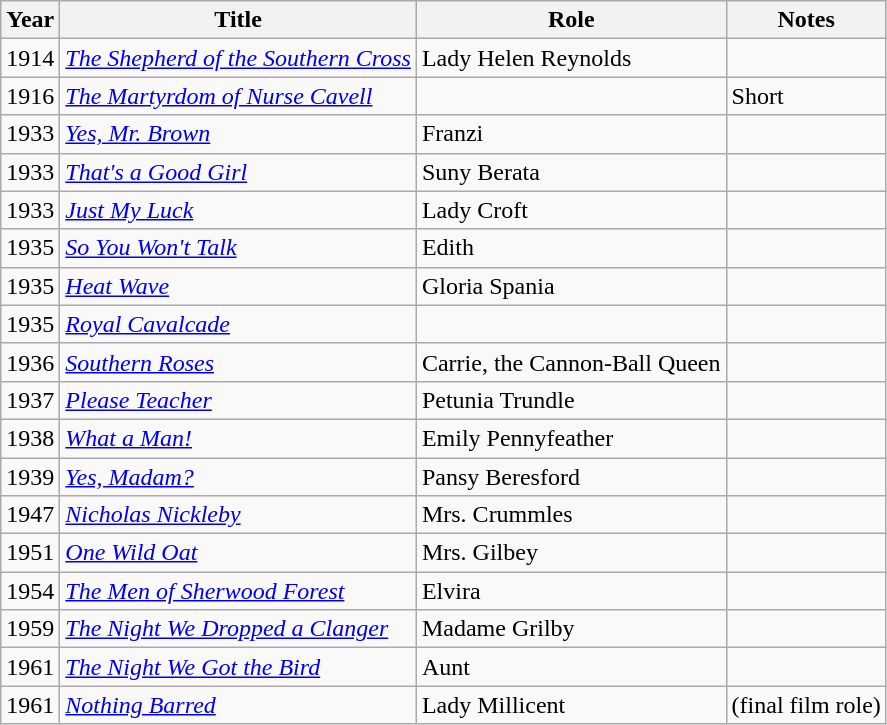<table class="wikitable">
<tr>
<th>Year</th>
<th>Title</th>
<th>Role</th>
<th>Notes</th>
</tr>
<tr>
<td>1914</td>
<td><em><a href='#'>The Shepherd of the Southern Cross</a></em></td>
<td>Lady Helen Reynolds</td>
<td></td>
</tr>
<tr>
<td>1916</td>
<td><em><a href='#'>The Martyrdom of Nurse Cavell</a></em></td>
<td></td>
<td>Short</td>
</tr>
<tr>
<td>1933</td>
<td><em><a href='#'>Yes, Mr. Brown</a></em></td>
<td>Franzi</td>
<td></td>
</tr>
<tr>
<td>1933</td>
<td><em><a href='#'>That's a Good Girl</a></em></td>
<td>Suny Berata</td>
<td></td>
</tr>
<tr>
<td>1933</td>
<td><em><a href='#'>Just My Luck</a></em></td>
<td>Lady Croft</td>
<td></td>
</tr>
<tr>
<td>1935</td>
<td><em><a href='#'>So You Won't Talk</a></em></td>
<td>Edith</td>
<td></td>
</tr>
<tr>
<td>1935</td>
<td><em><a href='#'>Heat Wave</a></em></td>
<td>Gloria Spania</td>
<td></td>
</tr>
<tr>
<td>1935</td>
<td><em><a href='#'>Royal Cavalcade</a></em></td>
<td></td>
<td></td>
</tr>
<tr>
<td>1936</td>
<td><em><a href='#'>Southern Roses</a></em></td>
<td>Carrie, the Cannon-Ball Queen</td>
<td></td>
</tr>
<tr>
<td>1937</td>
<td><em><a href='#'>Please Teacher</a></em></td>
<td>Petunia Trundle</td>
<td></td>
</tr>
<tr>
<td>1938</td>
<td><em><a href='#'>What a Man!</a></em></td>
<td>Emily Pennyfeather</td>
<td></td>
</tr>
<tr>
<td>1939</td>
<td><em><a href='#'>Yes, Madam?</a></em></td>
<td>Pansy Beresford</td>
<td></td>
</tr>
<tr>
<td>1947</td>
<td><em><a href='#'>Nicholas Nickleby</a></em></td>
<td>Mrs. Crummles</td>
<td></td>
</tr>
<tr>
<td>1951</td>
<td><em><a href='#'>One Wild Oat</a></em></td>
<td>Mrs. Gilbey</td>
<td></td>
</tr>
<tr>
<td>1954</td>
<td><em><a href='#'>The Men of Sherwood Forest</a></em></td>
<td>Elvira</td>
<td></td>
</tr>
<tr>
<td>1959</td>
<td><em><a href='#'>The Night We Dropped a Clanger</a></em></td>
<td>Madame Grilby</td>
<td></td>
</tr>
<tr>
<td>1961</td>
<td><em><a href='#'>The Night We Got the Bird</a></em></td>
<td>Aunt</td>
<td></td>
</tr>
<tr>
<td>1961</td>
<td><em><a href='#'>Nothing Barred</a></em></td>
<td>Lady Millicent</td>
<td>(final film role)</td>
</tr>
</table>
